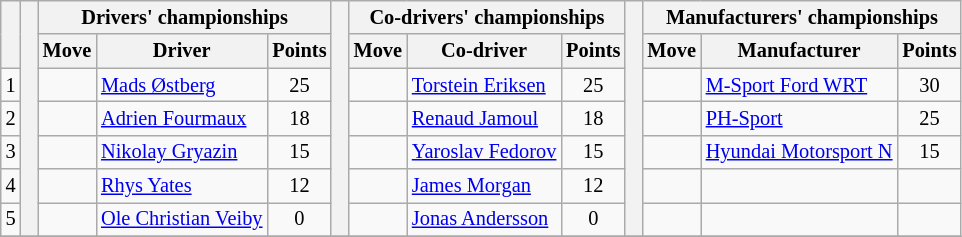<table class="wikitable" style="font-size:85%;">
<tr>
<th rowspan="2"></th>
<th rowspan="7" style="width:5px;"></th>
<th colspan="3">Drivers' championships</th>
<th rowspan="7" style="width:5px;"></th>
<th colspan="3">Co-drivers' championships</th>
<th rowspan="7" style="width:5px;"></th>
<th colspan="3">Manufacturers' championships</th>
</tr>
<tr>
<th>Move</th>
<th>Driver</th>
<th>Points</th>
<th>Move</th>
<th>Co-driver</th>
<th>Points</th>
<th>Move</th>
<th>Manufacturer</th>
<th>Points</th>
</tr>
<tr>
<td align="center">1</td>
<td></td>
<td><a href='#'>Mads Østberg</a></td>
<td align="center">25</td>
<td></td>
<td><a href='#'>Torstein Eriksen</a></td>
<td align="center">25</td>
<td></td>
<td><a href='#'>M-Sport Ford WRT</a></td>
<td align="center">30</td>
</tr>
<tr>
<td align="center">2</td>
<td></td>
<td><a href='#'>Adrien Fourmaux</a></td>
<td align="center">18</td>
<td></td>
<td><a href='#'>Renaud Jamoul</a></td>
<td align="center">18</td>
<td></td>
<td><a href='#'>PH-Sport</a></td>
<td align="center">25</td>
</tr>
<tr>
<td align="center">3</td>
<td></td>
<td><a href='#'>Nikolay Gryazin</a></td>
<td align="center">15</td>
<td></td>
<td><a href='#'>Yaroslav Fedorov</a></td>
<td align="center">15</td>
<td></td>
<td nowrap><a href='#'>Hyundai Motorsport N</a></td>
<td align="center">15</td>
</tr>
<tr>
<td align="center">4</td>
<td></td>
<td><a href='#'>Rhys Yates</a></td>
<td align="center">12</td>
<td></td>
<td><a href='#'>James Morgan</a></td>
<td align="center">12</td>
<td></td>
<td></td>
<td></td>
</tr>
<tr>
<td align="center">5</td>
<td></td>
<td nowrap><a href='#'>Ole Christian Veiby</a></td>
<td align="center">0</td>
<td></td>
<td nowrap><a href='#'>Jonas Andersson</a></td>
<td align="center">0</td>
<td></td>
<td></td>
<td></td>
</tr>
<tr>
</tr>
</table>
